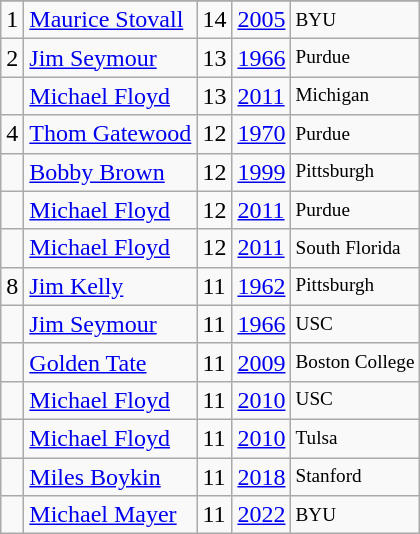<table class="wikitable">
<tr>
</tr>
<tr>
<td>1</td>
<td><a href='#'>Maurice Stovall</a></td>
<td>14</td>
<td><a href='#'>2005</a></td>
<td style="font-size:80%;">BYU</td>
</tr>
<tr>
<td>2</td>
<td><a href='#'>Jim Seymour</a></td>
<td>13</td>
<td><a href='#'>1966</a></td>
<td style="font-size:80%;">Purdue</td>
</tr>
<tr>
<td></td>
<td><a href='#'>Michael Floyd</a></td>
<td>13</td>
<td><a href='#'>2011</a></td>
<td style="font-size:80%;">Michigan</td>
</tr>
<tr>
<td>4</td>
<td><a href='#'>Thom Gatewood</a></td>
<td>12</td>
<td><a href='#'>1970</a></td>
<td style="font-size:80%;">Purdue</td>
</tr>
<tr>
<td></td>
<td><a href='#'>Bobby Brown</a></td>
<td>12</td>
<td><a href='#'>1999</a></td>
<td style="font-size:80%;">Pittsburgh</td>
</tr>
<tr>
<td></td>
<td><a href='#'>Michael Floyd</a></td>
<td>12</td>
<td><a href='#'>2011</a></td>
<td style="font-size:80%;">Purdue</td>
</tr>
<tr>
<td></td>
<td><a href='#'>Michael Floyd</a></td>
<td>12</td>
<td><a href='#'>2011</a></td>
<td style="font-size:80%;">South Florida</td>
</tr>
<tr>
<td>8</td>
<td><a href='#'>Jim Kelly</a></td>
<td>11</td>
<td><a href='#'>1962</a></td>
<td style="font-size:80%;">Pittsburgh</td>
</tr>
<tr>
<td></td>
<td><a href='#'>Jim Seymour</a></td>
<td>11</td>
<td><a href='#'>1966</a></td>
<td style="font-size:80%;">USC</td>
</tr>
<tr>
<td></td>
<td><a href='#'>Golden Tate</a></td>
<td>11</td>
<td><a href='#'>2009</a></td>
<td style="font-size:80%;">Boston College</td>
</tr>
<tr>
<td></td>
<td><a href='#'>Michael Floyd</a></td>
<td>11</td>
<td><a href='#'>2010</a></td>
<td style="font-size:80%;">USC</td>
</tr>
<tr>
<td></td>
<td><a href='#'>Michael Floyd</a></td>
<td>11</td>
<td><a href='#'>2010</a></td>
<td style="font-size:80%;">Tulsa</td>
</tr>
<tr>
<td></td>
<td><a href='#'>Miles Boykin</a></td>
<td>11</td>
<td><a href='#'>2018</a></td>
<td style="font-size:80%;">Stanford</td>
</tr>
<tr>
<td></td>
<td><a href='#'>Michael Mayer</a></td>
<td>11</td>
<td><a href='#'>2022</a></td>
<td style="font-size:80%;">BYU</td>
</tr>
</table>
